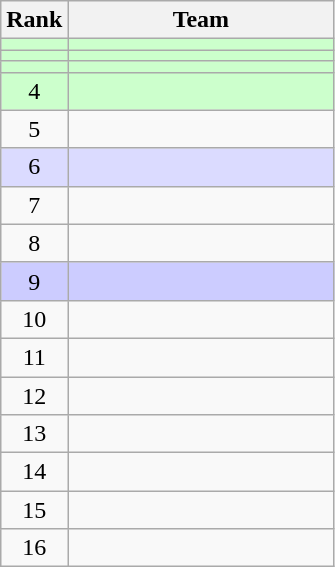<table class="wikitable">
<tr>
<th>Rank</th>
<th style="width: 170px;">Team</th>
</tr>
<tr style="background: #CCFFCC;">
<td style="text-align: center;"></td>
<td></td>
</tr>
<tr style="background: #CCFFCC;">
<td style="text-align: center;"></td>
<td></td>
</tr>
<tr style="background: #CCFFCC;">
<td style="text-align: center;"></td>
<td></td>
</tr>
<tr style="background: #CCFFCC;">
<td style="text-align: center;">4</td>
<td></td>
</tr>
<tr>
<td style="text-align: center;">5</td>
<td></td>
</tr>
<tr style="background: #DBDBFF;">
<td style="text-align: center;">6</td>
<td></td>
</tr>
<tr>
<td style="text-align: center;">7</td>
<td></td>
</tr>
<tr>
<td style="text-align: center;">8</td>
<td></td>
</tr>
<tr style="background: #CCCCFF;">
<td style="text-align: center;">9</td>
<td></td>
</tr>
<tr>
<td style="text-align: center;">10</td>
<td></td>
</tr>
<tr>
<td style="text-align: center;">11</td>
<td></td>
</tr>
<tr>
<td style="text-align: center;">12</td>
<td></td>
</tr>
<tr>
<td style="text-align: center;">13</td>
<td></td>
</tr>
<tr>
<td style="text-align: center;">14</td>
<td></td>
</tr>
<tr>
<td style="text-align: center;">15</td>
<td></td>
</tr>
<tr>
<td style="text-align: center;">16</td>
<td></td>
</tr>
</table>
